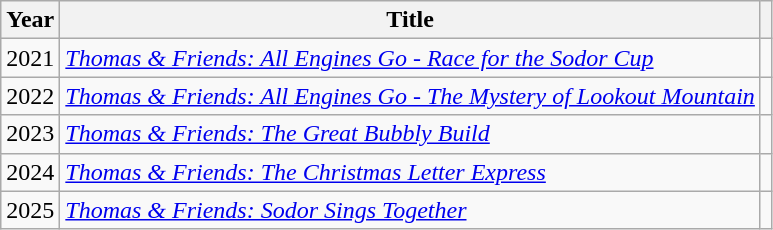<table class="wikitable">
<tr>
<th>Year</th>
<th>Title</th>
<th></th>
</tr>
<tr>
<td>2021</td>
<td><em><a href='#'>Thomas & Friends: All Engines Go - Race for the Sodor Cup</a></em></td>
<td></td>
</tr>
<tr>
<td>2022</td>
<td><em><a href='#'>Thomas & Friends: All Engines Go - The Mystery of Lookout Mountain</a></em></td>
<td></td>
</tr>
<tr>
<td>2023</td>
<td><em><a href='#'>Thomas & Friends: The Great Bubbly Build</a></em></td>
<td></td>
</tr>
<tr>
<td>2024</td>
<td><em><a href='#'>Thomas & Friends: The Christmas Letter Express</a></em></td>
<td></td>
</tr>
<tr>
<td>2025</td>
<td><em><a href='#'>Thomas & Friends: Sodor Sings Together</a></em></td>
<td></td>
</tr>
</table>
